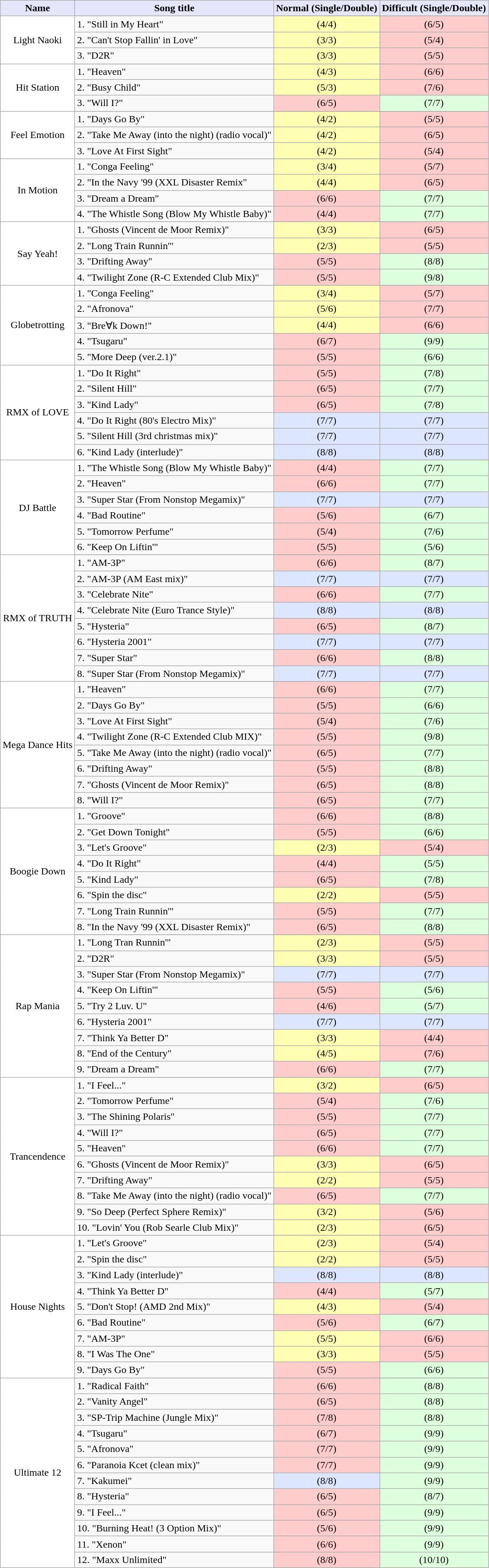<table class="wikitable" style="font-size:100%;">
<tr>
<th style="background:lavender;">Name</th>
<th style="background:lavender;">Song title</th>
<th style="background:lavender;">Normal (Single/Double)</th>
<th style="background:lavender;">Difficult (Single/Double)</th>
</tr>
<tr>
<td rowspan="4" style="background:#fff; text-align:center;">Light Naoki</td>
</tr>
<tr>
<td>1. "Still in My Heart"</td>
<td style="background:#FFFFB3; text-align:center;">(4/4)</td>
<td style="background:#fcc; text-align:center;">(6/5)</td>
</tr>
<tr>
<td>2. "Can't Stop Fallin' in Love"</td>
<td style="background:#FFFFB3; text-align:center;">(3/3)</td>
<td style="background:#fcc; text-align:center;">(5/4)</td>
</tr>
<tr>
<td>3. "D2R"</td>
<td style="background:#FFFFB3; text-align:center;">(3/3)</td>
<td style="background:#fcc; text-align:center;">(5/5)</td>
</tr>
<tr>
<td rowspan="4" style="background:#fff; text-align:center;">Hit Station</td>
</tr>
<tr>
<td>1. "Heaven"</td>
<td style="background:#FFFFB3; text-align:center;">(4/3)</td>
<td style="background:#fcc; text-align:center;">(6/6)</td>
</tr>
<tr>
<td>2. "Busy Child"</td>
<td style="background:#FFFFB3; text-align:center;">(5/3)</td>
<td style="background:#fcc; text-align:center;">(7/6)</td>
</tr>
<tr>
<td>3. "Will I?"</td>
<td style="background:#fcc; text-align:center;">(6/5)</td>
<td style="background:#dfd; text-align:center;">(7/7)</td>
</tr>
<tr>
<td rowspan="4" style="background:#fff; text-align:center;">Feel Emotion</td>
</tr>
<tr>
<td>1. "Days Go By"</td>
<td style="background:#FFFFB3; text-align:center;">(4/2)</td>
<td style="background:#fcc; text-align:center;">(5/5)</td>
</tr>
<tr>
<td>2. "Take Me Away (into the night) (radio vocal)"</td>
<td style="background:#FFFFB3; text-align:center;">(4/2)</td>
<td style="background:#fcc; text-align:center;">(6/5)</td>
</tr>
<tr>
<td>3. "Love At First Sight"</td>
<td style="background:#FFFFB3; text-align:center;">(4/2)</td>
<td style="background:#fcc; text-align:center;">(5/4)</td>
</tr>
<tr>
<td rowspan="5" style="background:#fff; text-align:center;">In Motion</td>
</tr>
<tr>
<td>1. "Conga Feeling"</td>
<td style="background:#FFFFB3; text-align:center;">(3/4)</td>
<td style="background:#fcc; text-align:center;">(5/7)</td>
</tr>
<tr>
<td>2. "In the Navy '99 (XXL Disaster Remix"</td>
<td style="background:#FFFFB3; text-align:center;">(4/4)</td>
<td style="background:#fcc; text-align:center;">(6/5)</td>
</tr>
<tr>
<td>3. "Dream a Dream"</td>
<td style="background:#fcc; text-align:center;">(6/6)</td>
<td style="background:#dfd; text-align:center;">(7/7)</td>
</tr>
<tr>
<td>4. "The Whistle Song (Blow My Whistle Baby)"</td>
<td style="background:#fcc; text-align:center;">(4/4)</td>
<td style="background:#dfd; text-align:center;">(7/7)</td>
</tr>
<tr>
<td rowspan="5" style="background:#fff; text-align:center;">Say Yeah!</td>
</tr>
<tr>
<td>1. "Ghosts (Vincent de Moor Remix)"</td>
<td style="background:#FFFFB3; text-align:center;">(3/3)</td>
<td style="background:#fcc; text-align:center;">(6/5)</td>
</tr>
<tr>
<td>2. "Long Train Runnin'"</td>
<td style="background:#FFFFB3; text-align:center;">(2/3)</td>
<td style="background:#fcc; text-align:center;">(5/5)</td>
</tr>
<tr>
<td>3. "Drifting Away"</td>
<td style="background:#fcc; text-align:center;">(5/5)</td>
<td style="background:#dfd; text-align:center;">(8/8)</td>
</tr>
<tr>
<td>4. "Twilight Zone (R-C Extended Club Mix)"</td>
<td style="background:#fcc; text-align:center;">(5/5)</td>
<td style="background:#dfd; text-align:center;">(9/8)</td>
</tr>
<tr>
<td rowspan="6" style="background:#fff; text-align:center;">Globetrotting</td>
</tr>
<tr>
<td>1. "Conga Feeling"</td>
<td style="background:#FFFFB3; text-align:center;">(3/4)</td>
<td style="background:#fcc; text-align:center;">(5/7)</td>
</tr>
<tr>
<td>2. "Afronova"</td>
<td style="background:#FFFFB3; text-align:center;">(5/6)</td>
<td style="background:#fcc; text-align:center;">(7/7)</td>
</tr>
<tr>
<td>3. "Bre∀k Down!"</td>
<td style="background:#FFFFB3; text-align:center;">(4/4)</td>
<td style="background:#fcc; text-align:center;">(6/6)</td>
</tr>
<tr>
<td>4. "Tsugaru"</td>
<td style="background:#fcc; text-align:center;">(6/7)</td>
<td style="background:#dfd; text-align:center;">(9/9)</td>
</tr>
<tr>
<td>5. "More Deep (ver.2.1)"</td>
<td style="background:#fcc; text-align:center;">(5/5)</td>
<td style="background:#dfd; text-align:center;">(6/6)</td>
</tr>
<tr>
<td rowspan="7" style="background:#fff; text-align:center;">RMX of LOVE</td>
</tr>
<tr>
<td>1. "Do It Right"</td>
<td style="background:#fcc; text-align:center;">(5/5)</td>
<td style="background:#dfd; text-align:center;">(7/8)</td>
</tr>
<tr>
<td>2. "Silent Hill"</td>
<td style="background:#fcc; text-align:center;">(6/5)</td>
<td style="background:#dfd; text-align:center;">(7/7)</td>
</tr>
<tr>
<td>3. "Kind Lady"</td>
<td style="background:#fcc; text-align:center;">(6/5)</td>
<td style="background:#dfd; text-align:center;">(7/8)</td>
</tr>
<tr>
<td>4. "Do It Right (80's Electro Mix)"</td>
<td style="background:#DDE6FF; text-align:center;">(7/7)</td>
<td style="background:#DDE6FF; text-align:center;">(7/7)</td>
</tr>
<tr>
<td>5. "Silent Hill (3rd christmas mix)"</td>
<td style="background:#DDE6FF; text-align:center;">(7/7)</td>
<td style="background:#DDE6FF; text-align:center;">(7/7)</td>
</tr>
<tr>
<td>6. "Kind Lady (interlude)"</td>
<td style="background:#DDE6FF; text-align:center;">(8/8)</td>
<td style="background:#DDE6FF; text-align:center;">(8/8)</td>
</tr>
<tr>
<td rowspan="7" style="background:#fff; text-align:center;">DJ Battle</td>
</tr>
<tr>
<td>1. "The Whistle Song (Blow My Whistle Baby)"</td>
<td style="background:#fcc; text-align:center;">(4/4)</td>
<td style="background:#dfd; text-align:center;">(7/7)</td>
</tr>
<tr>
<td>2. "Heaven"</td>
<td style="background:#fcc; text-align:center;">(6/6)</td>
<td style="background:#dfd; text-align:center;">(7/7)</td>
</tr>
<tr>
<td>3. "Super Star (From Nonstop Megamix)"</td>
<td style="background:#DDE6FF; text-align:center;">(7/7)</td>
<td style="background:#DDE6FF; text-align:center;">(7/7)</td>
</tr>
<tr>
<td>4. "Bad Routine"</td>
<td style="background:#fcc; text-align:center;">(5/6)</td>
<td style="background:#dfd; text-align:center;">(6/7)</td>
</tr>
<tr>
<td>5. "Tomorrow Perfume"</td>
<td style="background:#fcc; text-align:center;">(5/4)</td>
<td style="background:#dfd; text-align:center;">(7/6)</td>
</tr>
<tr>
<td>6. "Keep On Liftin'"</td>
<td style="background:#fcc; text-align:center;">(5/5)</td>
<td style="background:#dfd; text-align:center;">(5/6)</td>
</tr>
<tr>
<td rowspan="9" style="background:#fff; text-align:center;">RMX of TRUTH</td>
</tr>
<tr>
<td>1. "AM-3P"</td>
<td style="background:#fcc; text-align:center;">(6/6)</td>
<td style="background:#dfd; text-align:center;">(8/7)</td>
</tr>
<tr>
<td>2. "AM-3P (AM East mix)"</td>
<td style="background:#DDE6FF; text-align:center;">(7/7)</td>
<td style="background:#DDE6FF; text-align:center;">(7/7)</td>
</tr>
<tr>
<td>3. "Celebrate Nite"</td>
<td style="background:#fcc; text-align:center;">(6/6)</td>
<td style="background:#dfd; text-align:center;">(7/7)</td>
</tr>
<tr>
<td>4. "Celebrate Nite (Euro Trance Style)"</td>
<td style="background:#DDE6FF; text-align:center;">(8/8)</td>
<td style="background:#DDE6FF; text-align:center;">(8/8)</td>
</tr>
<tr>
<td>5. "Hysteria"</td>
<td style="background:#fcc; text-align:center;">(6/5)</td>
<td style="background:#dfd; text-align:center;">(8/7)</td>
</tr>
<tr>
<td>6. "Hysteria 2001"</td>
<td style="background:#DDE6FF; text-align:center;">(7/7)</td>
<td style="background:#DDE6FF; text-align:center;">(7/7)</td>
</tr>
<tr>
<td>7. "Super Star"</td>
<td style="background:#fcc; text-align:center;">(6/6)</td>
<td style="background:#dfd; text-align:center;">(8/8)</td>
</tr>
<tr>
<td>8. "Super Star (From Nonstop Megamix)"</td>
<td style="background:#DDE6FF; text-align:center;">(7/7)</td>
<td style="background:#DDE6FF; text-align:center;">(7/7)</td>
</tr>
<tr>
<td rowspan="9" style="background:#fff; text-align:center;">Mega Dance Hits</td>
</tr>
<tr>
<td>1. "Heaven"</td>
<td style="background:#fcc; text-align:center;">(6/6)</td>
<td style="background:#dfd; text-align:center;">(7/7)</td>
</tr>
<tr>
<td>2. "Days Go By"</td>
<td style="background:#fcc; text-align:center;">(5/5)</td>
<td style="background:#dfd; text-align:center;">(6/6)</td>
</tr>
<tr>
<td>3. "Love At First Sight"</td>
<td style="background:#fcc; text-align:center;">(5/4)</td>
<td style="background:#dfd; text-align:center;">(7/6)</td>
</tr>
<tr>
<td>4. "Twilight Zone (R-C Extended Club MIX)"</td>
<td style="background:#fcc; text-align:center;">(5/5)</td>
<td style="background:#dfd; text-align:center;">(9/8)</td>
</tr>
<tr>
<td>5. "Take Me Away (into the night) (radio vocal)"</td>
<td style="background:#fcc; text-align:center;">(6/5)</td>
<td style="background:#dfd; text-align:center;">(7/7)</td>
</tr>
<tr>
<td>6. "Drifting Away"</td>
<td style="background:#fcc; text-align:center;">(5/5)</td>
<td style="background:#dfd; text-align:center;">(8/8)</td>
</tr>
<tr>
<td>7. "Ghosts (Vincent de Moor Remix)"</td>
<td style="background:#fcc; text-align:center;">(6/5)</td>
<td style="background:#dfd; text-align:center;">(8/8)</td>
</tr>
<tr>
<td>8. "Will I?"</td>
<td style="background:#fcc; text-align:center;">(6/5)</td>
<td style="background:#dfd; text-align:center;">(7/7)</td>
</tr>
<tr>
<td rowspan="9" style="background:#fff; text-align:center;">Boogie Down</td>
</tr>
<tr>
<td>1. "Groove"</td>
<td style="background:#fcc; text-align:center;">(6/6)</td>
<td style="background:#dfd; text-align:center;">(8/8)</td>
</tr>
<tr>
<td>2. "Get Down Tonight"</td>
<td style="background:#fcc; text-align:center;">(5/5)</td>
<td style="background:#dfd; text-align:center;">(6/6)</td>
</tr>
<tr>
<td>3. "Let's Groove"</td>
<td style="background:#FFFFB3; text-align:center;">(2/3)</td>
<td style="background:#fcc; text-align:center;">(5/4)</td>
</tr>
<tr>
<td>4. "Do It Right"</td>
<td style="background:#fcc; text-align:center;">(4/4)</td>
<td style="background:#dfd; text-align:center;">(5/5)</td>
</tr>
<tr>
<td>5. "Kind Lady"</td>
<td style="background:#fcc; text-align:center;">(6/5)</td>
<td style="background:#dfd; text-align:center;">(7/8)</td>
</tr>
<tr>
<td>6. "Spin the disc"</td>
<td style="background:#FFFFB3; text-align:center;">(2/2)</td>
<td style="background:#fcc; text-align:center;">(5/5)</td>
</tr>
<tr>
<td>7. "Long Train Runnin'"</td>
<td style="background:#fcc; text-align:center;">(5/5)</td>
<td style="background:#dfd; text-align:center;">(7/7)</td>
</tr>
<tr>
<td>8. "In the Navy '99 (XXL Disaster Remix)"</td>
<td style="background:#fcc; text-align:center;">(6/5)</td>
<td style="background:#dfd; text-align:center;">(8/8)</td>
</tr>
<tr>
<td rowspan="10" style="background:#fff; text-align:center;">Rap Mania</td>
</tr>
<tr>
<td>1. "Long Tran Runnin'"</td>
<td style="background:#FFFFB3; text-align:center;">(2/3)</td>
<td style="background:#fcc; text-align:center;">(5/5)</td>
</tr>
<tr>
<td>2. "D2R"</td>
<td style="background:#FFFFB3; text-align:center;">(3/3)</td>
<td style="background:#fcc; text-align:center;">(5/5)</td>
</tr>
<tr>
<td>3. "Super Star (From Nonstop Megamix)"</td>
<td style="background:#DDE6FF; text-align:center;">(7/7)</td>
<td style="background:#DDE6FF; text-align:center;">(7/7)</td>
</tr>
<tr>
<td>4. "Keep On Liftin'"</td>
<td style="background:#fcc; text-align:center;">(5/5)</td>
<td style="background:#dfd; text-align:center;">(5/6)</td>
</tr>
<tr>
<td>5. "Try 2 Luv. U"</td>
<td style="background:#fcc; text-align:center;">(4/6)</td>
<td style="background:#dfd; text-align:center;">(5/7)</td>
</tr>
<tr>
<td>6. "Hysteria 2001"</td>
<td style="background:#DDE6FF; text-align:center;">(7/7)</td>
<td style="background:#DDE6FF; text-align:center;">(7/7)</td>
</tr>
<tr>
<td>7. "Think Ya Better D"</td>
<td style="background:#FFFFB3; text-align:center;">(3/3)</td>
<td style="background:#fcc; text-align:center;">(4/4)</td>
</tr>
<tr>
<td>8. "End of the Century"</td>
<td style="background:#FFFFB3; text-align:center;">(4/5)</td>
<td style="background:#fcc; text-align:center;">(7/6)</td>
</tr>
<tr>
<td>9. "Dream a Dream"</td>
<td style="background:#fcc; text-align:center;">(6/6)</td>
<td style="background:#dfd; text-align:center;">(7/7)</td>
</tr>
<tr>
<td rowspan="11" style="background:#fff; text-align:center;">Trancendence</td>
</tr>
<tr>
<td>1. "I Feel..."</td>
<td style="background:#FFFFB3; text-align:center;">(3/2)</td>
<td style="background:#fcc; text-align:center;">(6/5)</td>
</tr>
<tr>
<td>2. "Tomorrow Perfume"</td>
<td style="background:#fcc; text-align:center;">(5/4)</td>
<td style="background:#dfd; text-align:center;">(7/6)</td>
</tr>
<tr>
<td>3. "The Shining Polaris"</td>
<td style="background:#fcc; text-align:center;">(5/5)</td>
<td style="background:#dfd; text-align:center;">(7/7)</td>
</tr>
<tr>
<td>4. "Will I?"</td>
<td style="background:#fcc; text-align:center;">(6/5)</td>
<td style="background:#dfd; text-align:center;">(7/7)</td>
</tr>
<tr>
<td>5. "Heaven"</td>
<td style="background:#fcc; text-align:center;">(6/6)</td>
<td style="background:#dfd; text-align:center;">(7/7)</td>
</tr>
<tr>
<td>6. "Ghosts (Vincent de Moor Remix)"</td>
<td style="background:#FFFFB3; text-align:center;">(3/3)</td>
<td style="background:#fcc; text-align:center;">(6/5)</td>
</tr>
<tr>
<td>7. "Drifting Away"</td>
<td style="background:#FFFFB3; text-align:center;">(2/2)</td>
<td style="background:#fcc; text-align:center;">(5/5)</td>
</tr>
<tr>
<td>8. "Take Me Away (into the night) (radio vocal)"</td>
<td style="background:#fcc; text-align:center;">(6/5)</td>
<td style="background:#dfd; text-align:center;">(7/7)</td>
</tr>
<tr>
<td>9. "So Deep (Perfect Sphere Remix)"</td>
<td style="background:#FFFFB3; text-align:center;">(3/2)</td>
<td style="background:#fcc; text-align:center;">(5/6)</td>
</tr>
<tr>
<td>10. "Lovin' You (Rob Searle Club Mix)"</td>
<td style="background:#FFFFB3; text-align:center;">(2/3)</td>
<td style="background:#fcc; text-align:center;">(6/5)</td>
</tr>
<tr>
<td rowspan="10" style="background:#fff; text-align:center;">House Nights</td>
</tr>
<tr>
<td>1. "Let's Groove"</td>
<td style="background:#FFFFB3; text-align:center;">(2/3)</td>
<td style="background:#fcc; text-align:center;">(5/4)</td>
</tr>
<tr>
<td>2. "Spin the disc"</td>
<td style="background:#FFFFB3; text-align:center;">(2/2)</td>
<td style="background:#fcc; text-align:center;">(5/5)</td>
</tr>
<tr>
<td>3. "Kind Lady (interlude)"</td>
<td style="background:#DDE6FF; text-align:center;">(8/8)</td>
<td style="background:#DDE6FF; text-align:center;">(8/8)</td>
</tr>
<tr>
<td>4. "Think Ya Better D"</td>
<td style="background:#fcc; text-align:center;">(4/4)</td>
<td style="background:#dfd; text-align:center;">(5/7)</td>
</tr>
<tr>
<td>5. "Don't Stop! (AMD 2nd Mix)"</td>
<td style="background:#FFFFB3; text-align:center;">(4/3)</td>
<td style="background:#fcc; text-align:center;">(5/4)</td>
</tr>
<tr>
<td>6. "Bad Routine"</td>
<td style="background:#fcc; text-align:center;">(5/6)</td>
<td style="background:#dfd; text-align:center;">(6/7)</td>
</tr>
<tr>
<td>7. "AM-3P"</td>
<td style="background:#FFFFB3; text-align:center;">(5/5)</td>
<td style="background:#fcc; text-align:center;">(6/6)</td>
</tr>
<tr>
<td>8. "I Was The One"</td>
<td style="background:#FFFFB3; text-align:center;">(3/3)</td>
<td style="background:#fcc; text-align:center;">(5/5)</td>
</tr>
<tr>
<td>9. "Days Go By"</td>
<td style="background:#fcc; text-align:center;">(5/5)</td>
<td style="background:#dfd; text-align:center;">(6/6)</td>
</tr>
<tr>
<td rowspan="13" style="background:#fff; text-align:center;">Ultimate 12</td>
</tr>
<tr>
<td>1. "Radical Faith"</td>
<td style="background:#fcc; text-align:center;">(6/6)</td>
<td style="background:#dfd; text-align:center;">(8/8)</td>
</tr>
<tr>
<td>2. "Vanity Angel"</td>
<td style="background:#fcc; text-align:center;">(6/5)</td>
<td style="background:#dfd; text-align:center;">(8/8)</td>
</tr>
<tr>
<td>3. "SP-Trip Machine (Jungle Mix)"</td>
<td style="background:#fcc; text-align:center;">(7/8)</td>
<td style="background:#dfd; text-align:center;">(8/8)</td>
</tr>
<tr>
<td>4. "Tsugaru"</td>
<td style="background:#fcc; text-align:center;">(6/7)</td>
<td style="background:#dfd; text-align:center;">(9/9)</td>
</tr>
<tr>
<td>5. "Afronova"</td>
<td style="background:#fcc; text-align:center;">(7/7)</td>
<td style="background:#dfd; text-align:center;">(9/9)</td>
</tr>
<tr>
<td>6. "Paranoia Kcet (clean mix)"</td>
<td style="background:#fcc; text-align:center;">(7/7)</td>
<td style="background:#dfd; text-align:center;">(9/9)</td>
</tr>
<tr>
<td>7. "Kakumei"</td>
<td style="background:#DDE6FF; text-align:center;">(8/8)</td>
<td style="background:#dfd; text-align:center;">(9/9)</td>
</tr>
<tr>
<td>8. "Hysteria"</td>
<td style="background:#fcc; text-align:center;">(6/5)</td>
<td style="background:#dfd; text-align:center;">(8/7)</td>
</tr>
<tr>
<td>9. "I Feel..."</td>
<td style="background:#fcc; text-align:center;">(6/5)</td>
<td style="background:#dfd; text-align:center;">(9/9)</td>
</tr>
<tr>
<td>10. "Burning Heat! (3 Option Mix)"</td>
<td style="background:#fcc; text-align:center;">(5/6)</td>
<td style="background:#dfd; text-align:center;">(9/9)</td>
</tr>
<tr>
<td>11. "Xenon"</td>
<td style="background:#fcc; text-align:center;">(6/6)</td>
<td style="background:#dfd; text-align:center;">(9/9)</td>
</tr>
<tr>
<td>12. "Maxx Unlimited"</td>
<td style="background:#fcc; text-align:center;">(8/8)</td>
<td style="background:#dfd; text-align:center;">(10/10)</td>
</tr>
</table>
